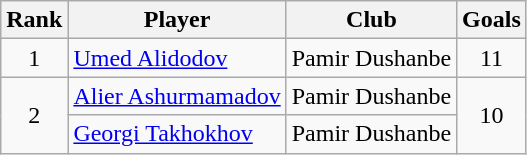<table class="wikitable" style="text-align:center">
<tr>
<th>Rank</th>
<th>Player</th>
<th>Club</th>
<th>Goals</th>
</tr>
<tr>
<td>1</td>
<td align="left"> <a href='#'>Umed Alidodov</a></td>
<td align="left">Pamir Dushanbe</td>
<td>11</td>
</tr>
<tr>
<td rowspan="2">2</td>
<td align="left"> <a href='#'>Alier Ashurmamadov</a></td>
<td align="left">Pamir Dushanbe</td>
<td rowspan="2">10</td>
</tr>
<tr>
<td align="left"> <a href='#'>Georgi Takhokhov</a></td>
<td align="left">Pamir Dushanbe</td>
</tr>
</table>
